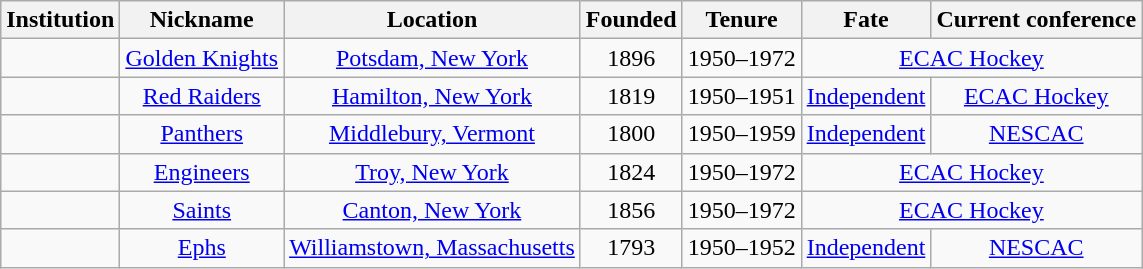<table class="wikitable sortable" style="text-align: center;">
<tr>
<th>Institution</th>
<th>Nickname</th>
<th>Location</th>
<th>Founded</th>
<th>Tenure</th>
<th>Fate</th>
<th>Current conference</th>
</tr>
<tr>
<td></td>
<td><a href='#'>Golden Knights</a></td>
<td><a href='#'>Potsdam, New York</a></td>
<td>1896</td>
<td>1950–1972</td>
<td colspan=2><a href='#'>ECAC Hockey</a></td>
</tr>
<tr>
<td></td>
<td><a href='#'>Red Raiders</a></td>
<td><a href='#'>Hamilton, New York</a></td>
<td>1819</td>
<td>1950–1951</td>
<td><a href='#'>Independent</a></td>
<td><a href='#'>ECAC Hockey</a></td>
</tr>
<tr>
<td></td>
<td><a href='#'>Panthers</a></td>
<td><a href='#'>Middlebury, Vermont</a></td>
<td>1800</td>
<td>1950–1959</td>
<td><a href='#'>Independent</a></td>
<td><a href='#'>NESCAC</a></td>
</tr>
<tr>
<td></td>
<td><a href='#'>Engineers</a></td>
<td><a href='#'>Troy, New York</a></td>
<td>1824</td>
<td>1950–1972</td>
<td colspan=2><a href='#'>ECAC Hockey</a></td>
</tr>
<tr>
<td></td>
<td><a href='#'>Saints</a></td>
<td><a href='#'>Canton, New York</a></td>
<td>1856</td>
<td>1950–1972</td>
<td colspan=2><a href='#'>ECAC Hockey</a></td>
</tr>
<tr>
<td></td>
<td><a href='#'>Ephs</a></td>
<td><a href='#'>Williamstown, Massachusetts</a></td>
<td>1793</td>
<td>1950–1952</td>
<td><a href='#'>Independent</a></td>
<td><a href='#'>NESCAC</a></td>
</tr>
</table>
